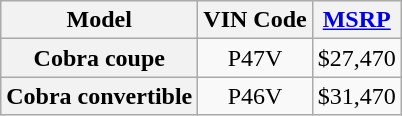<table class=wikitable>
<tr>
<th>Model</th>
<th>VIN Code</th>
<th><a href='#'>MSRP</a></th>
</tr>
<tr>
<th>Cobra coupe</th>
<td align=center>P47V</td>
<td align=left>$27,470</td>
</tr>
<tr>
<th>Cobra convertible</th>
<td align=center>P46V</td>
<td align=left>$31,470</td>
</tr>
</table>
